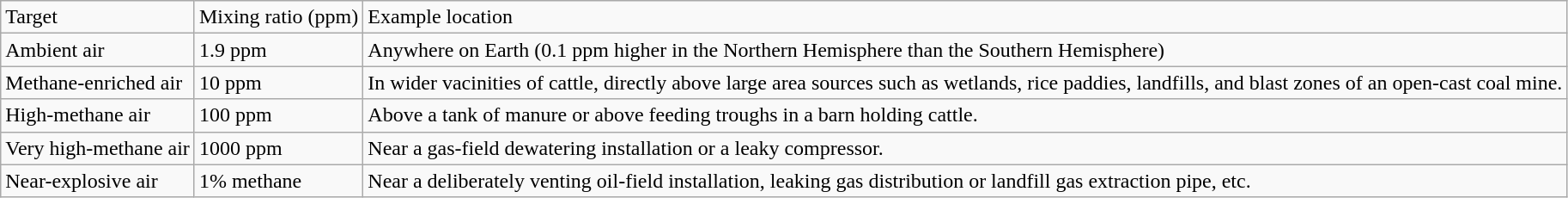<table class="wikitable">
<tr>
<td>Target</td>
<td>Mixing ratio (ppm)</td>
<td>Example location</td>
</tr>
<tr>
<td>Ambient air</td>
<td>1.9 ppm</td>
<td>Anywhere on Earth (0.1 ppm higher in the Northern Hemisphere than the Southern Hemisphere)</td>
</tr>
<tr>
<td>Methane-enriched air</td>
<td>10 ppm</td>
<td>In wider vacinities of cattle, directly above large area sources such as wetlands, rice paddies, landfills, and blast zones of an open-cast coal mine.</td>
</tr>
<tr>
<td>High-methane air</td>
<td>100 ppm</td>
<td>Above a tank of manure or above feeding troughs in a barn holding cattle.</td>
</tr>
<tr>
<td>Very high-methane air</td>
<td>1000 ppm</td>
<td>Near a gas-field dewatering installation or a leaky compressor.</td>
</tr>
<tr>
<td>Near-explosive air</td>
<td>1% methane</td>
<td>Near a deliberately venting oil-field installation, leaking gas distribution or landfill gas extraction pipe, etc.</td>
</tr>
</table>
